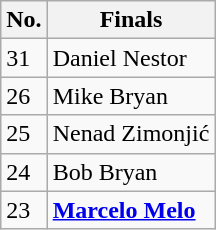<table class="wikitable" style="display: inline-table;">
<tr>
<th width=20>No.</th>
<th>Finals</th>
</tr>
<tr>
<td>31</td>
<td> Daniel Nestor</td>
</tr>
<tr>
<td>26</td>
<td> Mike Bryan</td>
</tr>
<tr>
<td>25</td>
<td> Nenad Zimonjić</td>
</tr>
<tr>
<td>24</td>
<td> Bob Bryan</td>
</tr>
<tr>
<td>23</td>
<td> <strong><a href='#'>Marcelo Melo</a></strong></td>
</tr>
</table>
